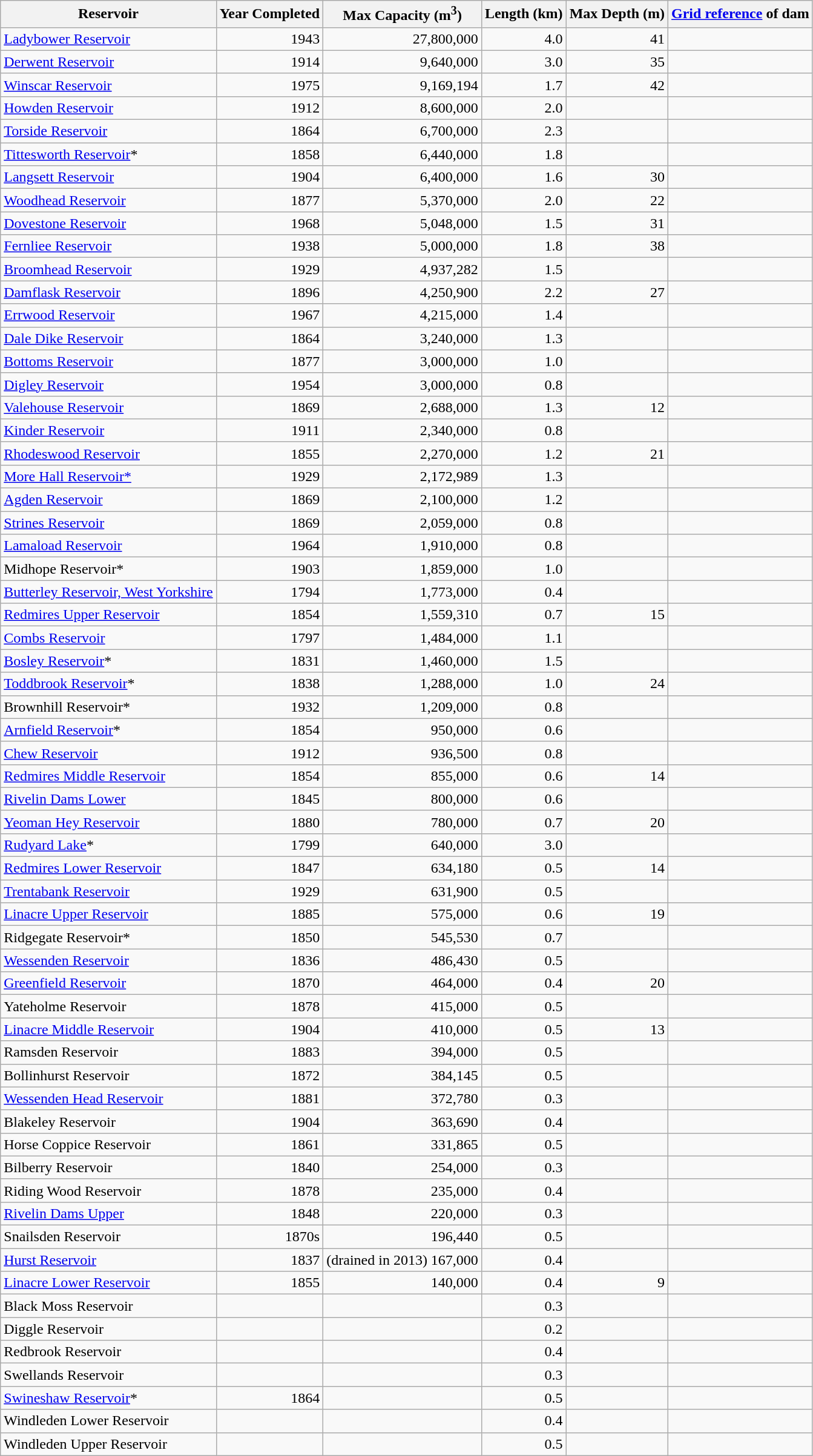<table class="wikitable sortable">
<tr>
<th>Reservoir</th>
<th>Year Completed</th>
<th>Max Capacity (m<sup>3</sup>)</th>
<th>Length (km)</th>
<th>Max Depth (m)</th>
<th><a href='#'>Grid reference</a> of dam</th>
</tr>
<tr>
<td><a href='#'>Ladybower Reservoir</a></td>
<td align="right">1943</td>
<td align="right">27,800,000</td>
<td align="right">4.0</td>
<td align="right">41</td>
<td></td>
</tr>
<tr>
<td><a href='#'>Derwent Reservoir</a></td>
<td align="right">1914</td>
<td align="right">9,640,000</td>
<td align="right">3.0</td>
<td align="right">35</td>
<td></td>
</tr>
<tr>
<td><a href='#'>Winscar Reservoir</a></td>
<td align="right">1975</td>
<td align="right">9,169,194</td>
<td align="right">1.7</td>
<td align="right">42</td>
<td></td>
</tr>
<tr>
<td><a href='#'>Howden Reservoir</a></td>
<td align="right">1912</td>
<td align="right">8,600,000</td>
<td align="right">2.0</td>
<td align="right"></td>
<td></td>
</tr>
<tr>
<td><a href='#'>Torside Reservoir</a></td>
<td align="right">1864</td>
<td align="right">6,700,000</td>
<td align="right">2.3</td>
<td align="right"></td>
<td></td>
</tr>
<tr>
<td><a href='#'>Tittesworth Reservoir</a>*</td>
<td align="right">1858</td>
<td align="right">6,440,000</td>
<td align="right">1.8</td>
<td align="right"></td>
<td></td>
</tr>
<tr>
<td><a href='#'>Langsett Reservoir</a></td>
<td align="right">1904</td>
<td align="right">6,400,000</td>
<td align="right">1.6</td>
<td align="right">30</td>
<td></td>
</tr>
<tr>
<td><a href='#'>Woodhead Reservoir</a></td>
<td align="right">1877</td>
<td align="right">5,370,000</td>
<td align="right">2.0</td>
<td align="right">22</td>
<td></td>
</tr>
<tr>
<td><a href='#'>Dovestone Reservoir</a></td>
<td align="right">1968</td>
<td align="right">5,048,000</td>
<td align="right">1.5</td>
<td align="right">31</td>
<td></td>
</tr>
<tr>
<td><a href='#'>Fernliee Reservoir</a></td>
<td align="right">1938</td>
<td align="right">5,000,000</td>
<td align="right">1.8</td>
<td align="right">38</td>
<td></td>
</tr>
<tr>
<td><a href='#'>Broomhead Reservoir</a></td>
<td align="right">1929</td>
<td align="right">4,937,282</td>
<td align="right">1.5</td>
<td align="right"></td>
<td></td>
</tr>
<tr>
<td><a href='#'>Damflask Reservoir</a></td>
<td align="right">1896</td>
<td align="right">4,250,900</td>
<td align="right">2.2</td>
<td align="right">27</td>
<td></td>
</tr>
<tr>
<td><a href='#'>Errwood Reservoir</a></td>
<td align="right">1967</td>
<td align="right">4,215,000</td>
<td align="right">1.4</td>
<td align="right"></td>
<td></td>
</tr>
<tr>
<td><a href='#'>Dale Dike Reservoir</a></td>
<td align="right">1864</td>
<td align="right">3,240,000</td>
<td align="right">1.3</td>
<td align="right"></td>
<td></td>
</tr>
<tr>
<td><a href='#'>Bottoms Reservoir</a></td>
<td align="right">1877</td>
<td align="right">3,000,000</td>
<td align="right">1.0</td>
<td align="right"></td>
<td></td>
</tr>
<tr>
<td><a href='#'>Digley Reservoir</a></td>
<td align="right">1954</td>
<td align="right">3,000,000</td>
<td align="right">0.8</td>
<td align="right"></td>
<td></td>
</tr>
<tr>
<td><a href='#'>Valehouse Reservoir</a></td>
<td align="right">1869</td>
<td align="right">2,688,000</td>
<td align="right">1.3</td>
<td align="right">12</td>
<td></td>
</tr>
<tr>
<td><a href='#'>Kinder Reservoir</a></td>
<td align="right">1911</td>
<td align="right">2,340,000</td>
<td align="right">0.8</td>
<td align="right"></td>
<td></td>
</tr>
<tr>
<td><a href='#'>Rhodeswood Reservoir</a></td>
<td align="right">1855</td>
<td align="right">2,270,000</td>
<td align="right">1.2</td>
<td align="right">21</td>
<td></td>
</tr>
<tr>
<td><a href='#'>More Hall Reservoir*</a></td>
<td align="right">1929</td>
<td align="right">2,172,989</td>
<td align="right">1.3</td>
<td align="right"></td>
<td></td>
</tr>
<tr>
<td><a href='#'>Agden Reservoir</a></td>
<td align="right">1869</td>
<td align="right">2,100,000</td>
<td align="right">1.2</td>
<td align="right"></td>
<td></td>
</tr>
<tr>
<td><a href='#'>Strines Reservoir</a></td>
<td align="right">1869</td>
<td align="right">2,059,000</td>
<td align="right">0.8</td>
<td align="right"></td>
<td></td>
</tr>
<tr>
<td><a href='#'>Lamaload Reservoir</a></td>
<td align="right">1964</td>
<td align="right">1,910,000</td>
<td align="right">0.8</td>
<td align="right"></td>
<td></td>
</tr>
<tr>
<td>Midhope Reservoir*</td>
<td align="right">1903</td>
<td align="right">1,859,000</td>
<td align="right">1.0</td>
<td align="right"></td>
<td></td>
</tr>
<tr>
<td><a href='#'>Butterley Reservoir, West Yorkshire</a></td>
<td align="right">1794</td>
<td align="right">1,773,000</td>
<td align="right">0.4</td>
<td align="right"></td>
<td></td>
</tr>
<tr>
<td><a href='#'>Redmires Upper Reservoir</a></td>
<td align="right">1854</td>
<td align="right">1,559,310</td>
<td align="right">0.7</td>
<td align="right">15</td>
<td></td>
</tr>
<tr>
<td><a href='#'>Combs Reservoir</a></td>
<td align="right">1797</td>
<td align="right">1,484,000</td>
<td align="right">1.1</td>
<td align="right"></td>
<td></td>
</tr>
<tr>
<td><a href='#'>Bosley Reservoir</a>*</td>
<td align="right">1831</td>
<td align="right">1,460,000</td>
<td align="right">1.5</td>
<td align="right"></td>
<td></td>
</tr>
<tr>
<td><a href='#'>Toddbrook Reservoir</a>*</td>
<td align="right">1838</td>
<td align="right">1,288,000</td>
<td align="right">1.0</td>
<td align="right">24</td>
<td></td>
</tr>
<tr>
<td>Brownhill Reservoir*</td>
<td align="right">1932</td>
<td align="right">1,209,000</td>
<td align="right">0.8</td>
<td align="right"></td>
<td></td>
</tr>
<tr>
<td><a href='#'>Arnfield Reservoir</a>*</td>
<td align="right">1854</td>
<td align="right">950,000</td>
<td align="right">0.6</td>
<td align="right"></td>
<td></td>
</tr>
<tr>
<td><a href='#'>Chew Reservoir</a></td>
<td align="right">1912</td>
<td align="right">936,500</td>
<td align="right">0.8</td>
<td align="right"></td>
<td></td>
</tr>
<tr>
<td><a href='#'>Redmires Middle Reservoir</a></td>
<td align="right">1854</td>
<td align="right">855,000</td>
<td align="right">0.6</td>
<td align="right">14</td>
<td></td>
</tr>
<tr>
<td><a href='#'>Rivelin Dams Lower</a></td>
<td align="right">1845</td>
<td align="right">800,000</td>
<td align="right">0.6</td>
<td align="right"></td>
<td></td>
</tr>
<tr>
<td><a href='#'>Yeoman Hey Reservoir</a></td>
<td align="right">1880</td>
<td align="right">780,000</td>
<td align="right">0.7</td>
<td align="right">20</td>
<td></td>
</tr>
<tr>
<td><a href='#'>Rudyard Lake</a>*</td>
<td align="right">1799</td>
<td align="right">640,000</td>
<td align="right">3.0</td>
<td align="right"></td>
<td></td>
</tr>
<tr>
<td><a href='#'>Redmires Lower Reservoir</a></td>
<td align="right">1847</td>
<td align="right">634,180</td>
<td align="right">0.5</td>
<td align="right">14</td>
<td></td>
</tr>
<tr>
<td><a href='#'>Trentabank Reservoir</a></td>
<td align="right">1929</td>
<td align="right">631,900</td>
<td align="right">0.5</td>
<td align="right"></td>
<td></td>
</tr>
<tr>
<td><a href='#'>Linacre Upper Reservoir</a></td>
<td align="right">1885</td>
<td align="right">575,000</td>
<td align="right">0.6</td>
<td align="right">19</td>
<td></td>
</tr>
<tr>
<td>Ridgegate Reservoir*</td>
<td align="right">1850</td>
<td align="right">545,530</td>
<td align="right">0.7</td>
<td align="right"></td>
<td></td>
</tr>
<tr>
<td><a href='#'>Wessenden Reservoir</a></td>
<td align="right">1836</td>
<td align="right">486,430</td>
<td align="right">0.5</td>
<td align="right"></td>
<td></td>
</tr>
<tr>
<td><a href='#'>Greenfield Reservoir</a></td>
<td align="right">1870</td>
<td align="right">464,000</td>
<td align="right">0.4</td>
<td align="right">20</td>
<td></td>
</tr>
<tr>
<td>Yateholme Reservoir</td>
<td align="right">1878</td>
<td align="right">415,000</td>
<td align="right">0.5</td>
<td align="right"></td>
<td></td>
</tr>
<tr>
<td><a href='#'>Linacre Middle Reservoir</a></td>
<td align="right">1904</td>
<td align="right">410,000</td>
<td align="right">0.5</td>
<td align="right">13</td>
<td></td>
</tr>
<tr>
<td>Ramsden Reservoir</td>
<td align="right">1883</td>
<td align="right">394,000</td>
<td align="right">0.5</td>
<td align="right"></td>
<td></td>
</tr>
<tr>
<td>Bollinhurst Reservoir</td>
<td align="right">1872</td>
<td align="right">384,145</td>
<td align="right">0.5</td>
<td align="right"></td>
<td></td>
</tr>
<tr>
<td><a href='#'>Wessenden Head Reservoir</a></td>
<td align="right">1881</td>
<td align="right">372,780</td>
<td align="right">0.3</td>
<td align="right"></td>
<td></td>
</tr>
<tr>
<td>Blakeley Reservoir</td>
<td align="right">1904</td>
<td align="right">363,690</td>
<td align="right">0.4</td>
<td align="right"></td>
<td></td>
</tr>
<tr>
<td>Horse Coppice Reservoir</td>
<td align="right">1861</td>
<td align="right">331,865</td>
<td align="right">0.5</td>
<td align="right"></td>
<td></td>
</tr>
<tr>
<td>Bilberry Reservoir</td>
<td align="right">1840</td>
<td align="right">254,000</td>
<td align="right">0.3</td>
<td align="right"></td>
<td></td>
</tr>
<tr>
<td>Riding Wood Reservoir</td>
<td align="right">1878</td>
<td align="right">235,000</td>
<td align="right">0.4</td>
<td align="right"></td>
<td></td>
</tr>
<tr>
<td><a href='#'>Rivelin Dams Upper</a></td>
<td align="right">1848</td>
<td align="right">220,000</td>
<td align="right">0.3</td>
<td align="right"></td>
<td></td>
</tr>
<tr>
<td>Snailsden Reservoir</td>
<td align="right">1870s</td>
<td align="right">196,440</td>
<td align="right">0.5</td>
<td align="right"></td>
<td></td>
</tr>
<tr>
<td><a href='#'>Hurst Reservoir</a></td>
<td align="right">1837</td>
<td align="right">(drained in 2013) 167,000</td>
<td align="right">0.4</td>
<td align="right"></td>
<td></td>
</tr>
<tr>
<td><a href='#'>Linacre Lower Reservoir</a></td>
<td align="right">1855</td>
<td align="right">140,000</td>
<td align="right">0.4</td>
<td align="right">9</td>
<td></td>
</tr>
<tr>
<td>Black Moss Reservoir</td>
<td align="right"></td>
<td align="right"></td>
<td align="right">0.3</td>
<td align="right"></td>
<td></td>
</tr>
<tr>
<td>Diggle Reservoir</td>
<td align="right"></td>
<td align="right"></td>
<td align="right">0.2</td>
<td align="right"></td>
<td></td>
</tr>
<tr>
<td>Redbrook Reservoir</td>
<td align="right"></td>
<td align="right"></td>
<td align="right">0.4</td>
<td align="right"></td>
<td></td>
</tr>
<tr>
<td>Swellands Reservoir</td>
<td align="right"></td>
<td align="right"></td>
<td align="right">0.3</td>
<td align="right"></td>
<td></td>
</tr>
<tr>
<td><a href='#'>Swineshaw Reservoir</a>*</td>
<td align="right">1864</td>
<td align="right"></td>
<td align="right">0.5</td>
<td align="right"></td>
<td></td>
</tr>
<tr>
<td>Windleden Lower Reservoir</td>
<td align="right"></td>
<td align="right"></td>
<td align="right">0.4</td>
<td align="right"></td>
<td></td>
</tr>
<tr>
<td>Windleden Upper Reservoir</td>
<td align="right"></td>
<td align="right"></td>
<td align="right">0.5</td>
<td align="right"></td>
<td></td>
</tr>
</table>
